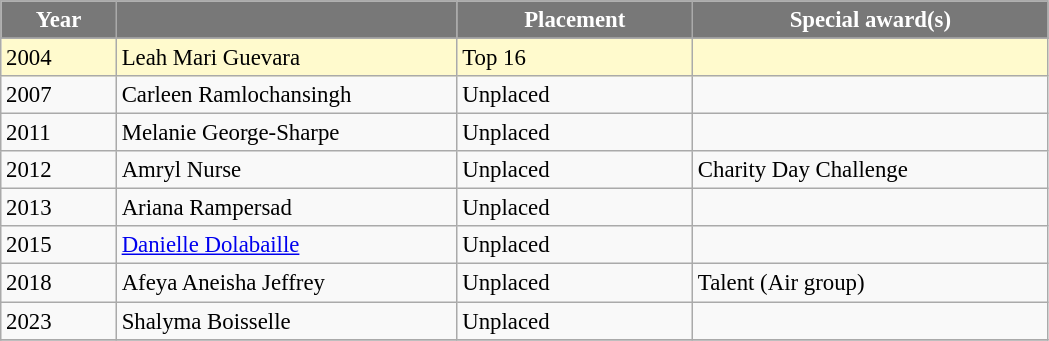<table class="wikitable sortable" style="font-size: 95%;">
<tr>
<th width="70" style="background-color:#787878;color:#FFFFFF;">Year</th>
<th width="220" style="background-color:#787878;color:#FFFFFF;"></th>
<th width="150" style="background-color:#787878;color:#FFFFFF;">Placement</th>
<th width="230" style="background-color:#787878;color:#FFFFFF;">Special award(s)</th>
</tr>
<tr>
</tr>
<tr style="background-color:#FFFACD">
<td>2004</td>
<td>Leah Mari Guevara</td>
<td>Top 16</td>
<td></td>
</tr>
<tr>
<td>2007</td>
<td>Carleen Ramlochansingh</td>
<td>Unplaced</td>
<td></td>
</tr>
<tr>
<td>2011</td>
<td>Melanie George-Sharpe</td>
<td>Unplaced</td>
<td></td>
</tr>
<tr>
<td>2012</td>
<td>Amryl Nurse</td>
<td>Unplaced</td>
<td> Charity Day Challenge</td>
</tr>
<tr>
<td>2013</td>
<td>Ariana Rampersad</td>
<td>Unplaced</td>
<td></td>
</tr>
<tr>
<td>2015</td>
<td><a href='#'>Danielle Dolabaille</a></td>
<td>Unplaced</td>
<td></td>
</tr>
<tr>
<td>2018</td>
<td>Afeya Aneisha Jeffrey</td>
<td>Unplaced</td>
<td> Talent (Air group)</td>
</tr>
<tr>
<td>2023</td>
<td>Shalyma Boisselle</td>
<td>Unplaced</td>
<td></td>
</tr>
<tr>
</tr>
</table>
